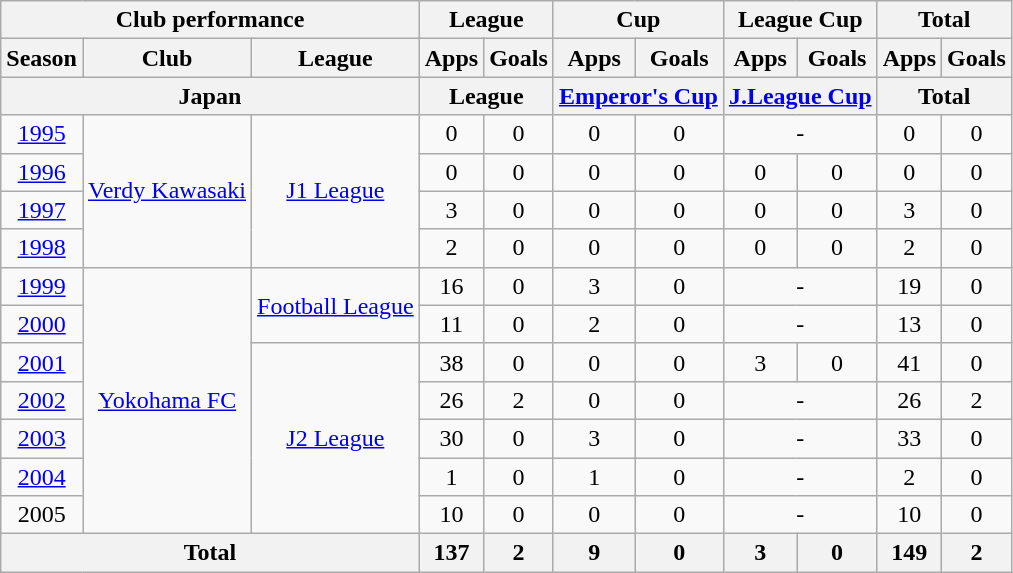<table class="wikitable" style="text-align:center;">
<tr>
<th colspan=3>Club performance</th>
<th colspan=2>League</th>
<th colspan=2>Cup</th>
<th colspan=2>League Cup</th>
<th colspan=2>Total</th>
</tr>
<tr>
<th>Season</th>
<th>Club</th>
<th>League</th>
<th>Apps</th>
<th>Goals</th>
<th>Apps</th>
<th>Goals</th>
<th>Apps</th>
<th>Goals</th>
<th>Apps</th>
<th>Goals</th>
</tr>
<tr>
<th colspan=3>Japan</th>
<th colspan=2>League</th>
<th colspan=2><a href='#'>Emperor's Cup</a></th>
<th colspan=2><a href='#'>J.League Cup</a></th>
<th colspan=2>Total</th>
</tr>
<tr>
<td><a href='#'>1995</a></td>
<td rowspan="4"><a href='#'>Verdy Kawasaki</a></td>
<td rowspan="4"><a href='#'>J1 League</a></td>
<td>0</td>
<td>0</td>
<td>0</td>
<td>0</td>
<td colspan="2">-</td>
<td>0</td>
<td>0</td>
</tr>
<tr>
<td><a href='#'>1996</a></td>
<td>0</td>
<td>0</td>
<td>0</td>
<td>0</td>
<td>0</td>
<td>0</td>
<td>0</td>
<td>0</td>
</tr>
<tr>
<td><a href='#'>1997</a></td>
<td>3</td>
<td>0</td>
<td>0</td>
<td>0</td>
<td>0</td>
<td>0</td>
<td>3</td>
<td>0</td>
</tr>
<tr>
<td><a href='#'>1998</a></td>
<td>2</td>
<td>0</td>
<td>0</td>
<td>0</td>
<td>0</td>
<td>0</td>
<td>2</td>
<td>0</td>
</tr>
<tr>
<td><a href='#'>1999</a></td>
<td rowspan="7"><a href='#'>Yokohama FC</a></td>
<td rowspan="2"><a href='#'>Football League</a></td>
<td>16</td>
<td>0</td>
<td>3</td>
<td>0</td>
<td colspan="2">-</td>
<td>19</td>
<td>0</td>
</tr>
<tr>
<td><a href='#'>2000</a></td>
<td>11</td>
<td>0</td>
<td>2</td>
<td>0</td>
<td colspan="2">-</td>
<td>13</td>
<td>0</td>
</tr>
<tr>
<td><a href='#'>2001</a></td>
<td rowspan="5"><a href='#'>J2 League</a></td>
<td>38</td>
<td>0</td>
<td>0</td>
<td>0</td>
<td>3</td>
<td>0</td>
<td>41</td>
<td>0</td>
</tr>
<tr>
<td><a href='#'>2002</a></td>
<td>26</td>
<td>2</td>
<td>0</td>
<td>0</td>
<td colspan="2">-</td>
<td>26</td>
<td>2</td>
</tr>
<tr>
<td><a href='#'>2003</a></td>
<td>30</td>
<td>0</td>
<td>3</td>
<td>0</td>
<td colspan="2">-</td>
<td>33</td>
<td>0</td>
</tr>
<tr>
<td><a href='#'>2004</a></td>
<td>1</td>
<td>0</td>
<td>1</td>
<td>0</td>
<td colspan="2">-</td>
<td>2</td>
<td>0</td>
</tr>
<tr>
<td>2005</td>
<td>10</td>
<td>0</td>
<td>0</td>
<td>0</td>
<td colspan="2">-</td>
<td>10</td>
<td>0</td>
</tr>
<tr>
<th colspan=3>Total</th>
<th>137</th>
<th>2</th>
<th>9</th>
<th>0</th>
<th>3</th>
<th>0</th>
<th>149</th>
<th>2</th>
</tr>
</table>
